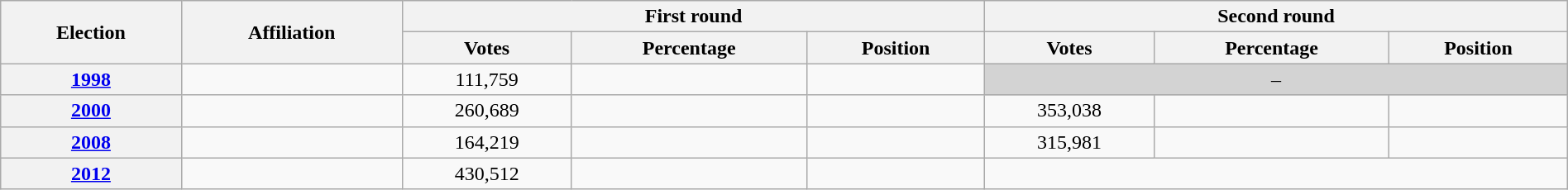<table class=wikitable width=100%>
<tr>
<th rowspan=2>Election</th>
<th rowspan=2>Affiliation</th>
<th colspan=3>First round</th>
<th colspan=3>Second round</th>
</tr>
<tr>
<th>Votes</th>
<th>Percentage</th>
<th>Position</th>
<th>Votes</th>
<th>Percentage</th>
<th>Position</th>
</tr>
<tr align=center>
<th><a href='#'>1998</a></th>
<td></td>
<td>111,759</td>
<td></td>
<td></td>
<td bgcolor=lightgrey colspan=3>–</td>
</tr>
<tr align=center>
<th><a href='#'>2000</a></th>
<td></td>
<td>260,689</td>
<td></td>
<td></td>
<td>353,038</td>
<td></td>
<td></td>
</tr>
<tr align=center>
<th><a href='#'>2008</a></th>
<td></td>
<td>164,219</td>
<td></td>
<td></td>
<td>315,981</td>
<td></td>
<td></td>
</tr>
<tr align=center>
<th><a href='#'>2012</a></th>
<td></td>
<td>430,512</td>
<td></td>
<td></td>
</tr>
</table>
